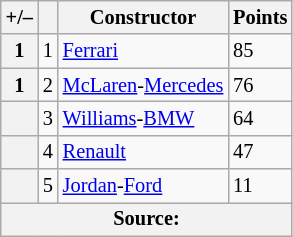<table class="wikitable" style="font-size: 85%;">
<tr>
<th scope="col">+/–</th>
<th scope="col"></th>
<th scope="col">Constructor</th>
<th scope="col">Points</th>
</tr>
<tr>
<th scope="row"> 1</th>
<td align="center">1</td>
<td> <a href='#'>Ferrari</a></td>
<td>85</td>
</tr>
<tr>
<th scope="row"> 1</th>
<td align="center">2</td>
<td> <a href='#'>McLaren</a>-<a href='#'>Mercedes</a></td>
<td>76</td>
</tr>
<tr>
<th scope="row"></th>
<td align="center">3</td>
<td> <a href='#'>Williams</a>-<a href='#'>BMW</a></td>
<td>64</td>
</tr>
<tr>
<th scope="row"></th>
<td align="center">4</td>
<td> <a href='#'>Renault</a></td>
<td>47</td>
</tr>
<tr>
<th scope="row"></th>
<td align="center">5</td>
<td> <a href='#'>Jordan</a>-<a href='#'>Ford</a></td>
<td>11</td>
</tr>
<tr>
<th colspan=4>Source: </th>
</tr>
</table>
